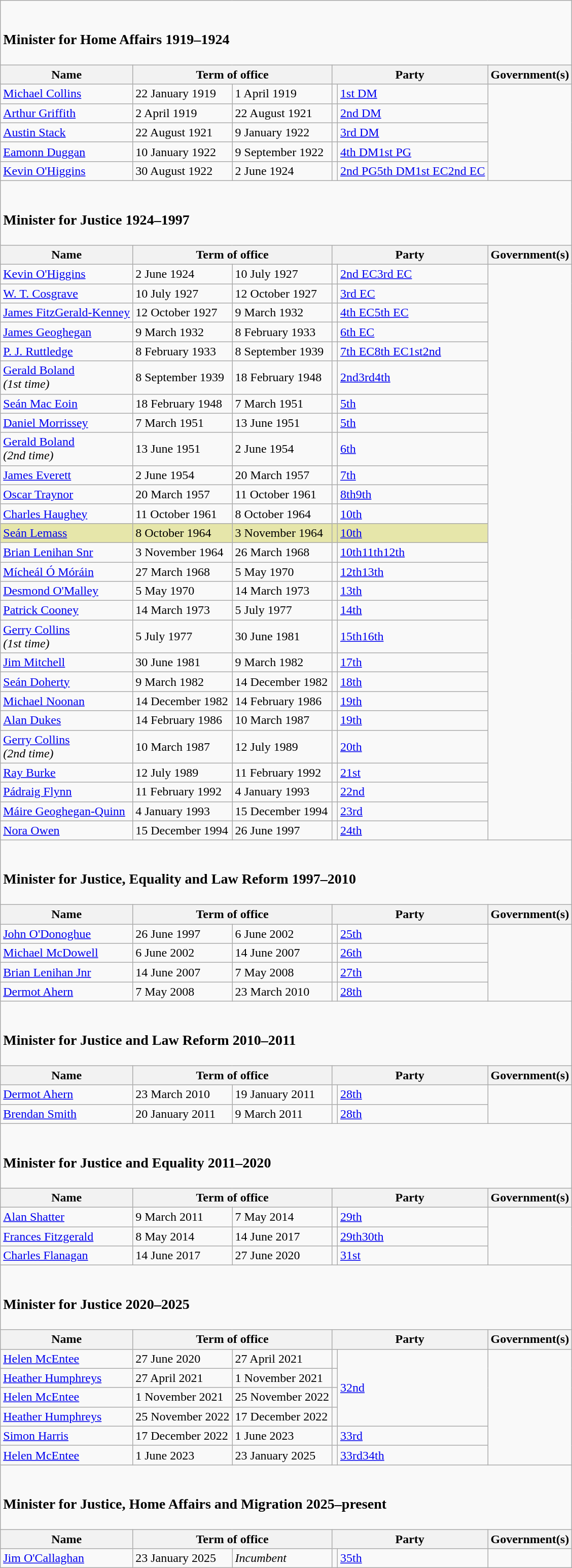<table class="wikitable">
<tr>
<td colspan="6"><br><h3>Minister for Home Affairs 1919–1924</h3></td>
</tr>
<tr>
<th>Name</th>
<th colspan="2">Term of office</th>
<th colspan="2">Party</th>
<th>Government(s)</th>
</tr>
<tr>
<td><a href='#'>Michael Collins</a></td>
<td>22 January 1919</td>
<td>1 April 1919</td>
<td></td>
<td><a href='#'>1st DM</a></td>
</tr>
<tr>
<td><a href='#'>Arthur Griffith</a></td>
<td>2 April 1919</td>
<td>22 August 1921</td>
<td></td>
<td><a href='#'>2nd DM</a></td>
</tr>
<tr>
<td><a href='#'>Austin Stack</a></td>
<td>22 August 1921</td>
<td>9 January 1922</td>
<td></td>
<td><a href='#'>3rd DM</a></td>
</tr>
<tr>
<td><a href='#'>Eamonn Duggan</a></td>
<td>10 January 1922</td>
<td>9 September 1922</td>
<td></td>
<td><a href='#'>4th DM</a><a href='#'>1st PG</a></td>
</tr>
<tr>
<td><a href='#'>Kevin O'Higgins</a></td>
<td>30 August 1922</td>
<td>2 June 1924</td>
<td></td>
<td><a href='#'>2nd PG</a><a href='#'>5th DM</a><a href='#'>1st EC</a><a href='#'>2nd EC</a></td>
</tr>
<tr>
<td colspan="6"><br><h3>Minister for Justice 1924–1997</h3></td>
</tr>
<tr>
<th>Name</th>
<th colspan="2">Term of office</th>
<th colspan="2">Party</th>
<th>Government(s)</th>
</tr>
<tr>
<td><a href='#'>Kevin O'Higgins</a></td>
<td>2 June 1924</td>
<td>10 July 1927</td>
<td></td>
<td><a href='#'>2nd EC</a><a href='#'>3rd EC</a></td>
</tr>
<tr>
<td><a href='#'>W. T. Cosgrave</a></td>
<td>10 July 1927</td>
<td>12 October 1927</td>
<td></td>
<td><a href='#'>3rd EC</a></td>
</tr>
<tr>
<td><a href='#'>James FitzGerald-Kenney</a></td>
<td>12 October 1927</td>
<td>9 March 1932</td>
<td></td>
<td><a href='#'>4th EC</a><a href='#'>5th EC</a></td>
</tr>
<tr>
<td><a href='#'>James Geoghegan</a></td>
<td>9 March 1932</td>
<td>8 February 1933</td>
<td></td>
<td><a href='#'>6th EC</a></td>
</tr>
<tr>
<td><a href='#'>P. J. Ruttledge</a></td>
<td>8 February 1933</td>
<td>8 September 1939</td>
<td></td>
<td><a href='#'>7th EC</a><a href='#'>8th EC</a><a href='#'>1st</a><a href='#'>2nd</a></td>
</tr>
<tr>
<td><a href='#'>Gerald Boland</a><br><em>(1st time)</em></td>
<td>8 September 1939</td>
<td>18 February 1948</td>
<td></td>
<td><a href='#'>2nd</a><a href='#'>3rd</a><a href='#'>4th</a></td>
</tr>
<tr>
<td><a href='#'>Seán Mac Eoin</a></td>
<td>18 February 1948</td>
<td>7 March 1951</td>
<td></td>
<td><a href='#'>5th</a></td>
</tr>
<tr>
<td><a href='#'>Daniel Morrissey</a></td>
<td>7 March 1951</td>
<td>13 June 1951</td>
<td></td>
<td><a href='#'>5th</a></td>
</tr>
<tr>
<td><a href='#'>Gerald Boland</a><br><em>(2nd time)</em></td>
<td>13 June 1951</td>
<td>2 June 1954</td>
<td></td>
<td><a href='#'>6th</a></td>
</tr>
<tr>
<td><a href='#'>James Everett</a></td>
<td>2 June 1954</td>
<td>20 March 1957</td>
<td></td>
<td><a href='#'>7th</a></td>
</tr>
<tr>
<td><a href='#'>Oscar Traynor</a></td>
<td>20 March 1957</td>
<td>11 October 1961</td>
<td></td>
<td><a href='#'>8th</a><a href='#'>9th</a></td>
</tr>
<tr>
<td><a href='#'>Charles Haughey</a></td>
<td>11 October 1961</td>
<td>8 October 1964</td>
<td></td>
<td><a href='#'>10th</a></td>
</tr>
<tr bgcolor=#E6E6AA>
<td><a href='#'>Seán Lemass</a> </td>
<td>8 October 1964</td>
<td>3 November 1964</td>
<td></td>
<td><a href='#'>10th</a></td>
</tr>
<tr>
<td><a href='#'>Brian Lenihan Snr</a></td>
<td>3 November 1964</td>
<td>26 March 1968</td>
<td></td>
<td><a href='#'>10th</a><a href='#'>11th</a><a href='#'>12th</a></td>
</tr>
<tr>
<td><a href='#'>Mícheál Ó Móráin</a></td>
<td>27 March 1968</td>
<td>5 May 1970</td>
<td></td>
<td><a href='#'>12th</a><a href='#'>13th</a></td>
</tr>
<tr>
<td><a href='#'>Desmond O'Malley</a></td>
<td>5 May 1970</td>
<td>14 March 1973</td>
<td></td>
<td><a href='#'>13th</a></td>
</tr>
<tr>
<td><a href='#'>Patrick Cooney</a></td>
<td>14 March 1973</td>
<td>5 July 1977</td>
<td></td>
<td><a href='#'>14th</a></td>
</tr>
<tr>
<td><a href='#'>Gerry Collins</a><br><em>(1st time)</em></td>
<td>5 July 1977</td>
<td>30 June 1981</td>
<td></td>
<td><a href='#'>15th</a><a href='#'>16th</a></td>
</tr>
<tr>
<td><a href='#'>Jim Mitchell</a></td>
<td>30 June 1981</td>
<td>9 March 1982</td>
<td></td>
<td><a href='#'>17th</a></td>
</tr>
<tr>
<td><a href='#'>Seán Doherty</a></td>
<td>9 March 1982</td>
<td>14 December 1982</td>
<td></td>
<td><a href='#'>18th</a></td>
</tr>
<tr>
<td><a href='#'>Michael Noonan</a></td>
<td>14 December 1982</td>
<td>14 February 1986</td>
<td></td>
<td><a href='#'>19th</a></td>
</tr>
<tr>
<td><a href='#'>Alan Dukes</a></td>
<td>14 February 1986</td>
<td>10 March 1987</td>
<td></td>
<td><a href='#'>19th</a></td>
</tr>
<tr>
<td><a href='#'>Gerry Collins</a><br><em>(2nd time)</em></td>
<td>10 March 1987</td>
<td>12 July 1989</td>
<td></td>
<td><a href='#'>20th</a></td>
</tr>
<tr>
<td><a href='#'>Ray Burke</a></td>
<td>12 July 1989</td>
<td>11 February 1992</td>
<td></td>
<td><a href='#'>21st</a></td>
</tr>
<tr>
<td><a href='#'>Pádraig Flynn</a></td>
<td>11 February 1992</td>
<td>4 January 1993</td>
<td></td>
<td><a href='#'>22nd</a></td>
</tr>
<tr>
<td><a href='#'>Máire Geoghegan-Quinn</a></td>
<td>4 January 1993</td>
<td>15 December 1994</td>
<td></td>
<td><a href='#'>23rd</a></td>
</tr>
<tr>
<td><a href='#'>Nora Owen</a></td>
<td>15 December 1994</td>
<td>26 June 1997</td>
<td></td>
<td><a href='#'>24th</a></td>
</tr>
<tr>
<td colspan="6"><br><h3>Minister for Justice, Equality and Law Reform 1997–2010</h3></td>
</tr>
<tr>
<th>Name</th>
<th colspan="2">Term of office</th>
<th colspan="2">Party</th>
<th>Government(s)</th>
</tr>
<tr>
<td><a href='#'>John O'Donoghue</a></td>
<td>26 June 1997</td>
<td>6 June 2002</td>
<td></td>
<td><a href='#'>25th</a></td>
</tr>
<tr>
<td><a href='#'>Michael McDowell</a></td>
<td>6 June 2002</td>
<td>14 June 2007</td>
<td></td>
<td><a href='#'>26th</a></td>
</tr>
<tr>
<td><a href='#'>Brian Lenihan Jnr</a></td>
<td>14 June 2007</td>
<td>7 May 2008</td>
<td></td>
<td><a href='#'>27th</a></td>
</tr>
<tr>
<td><a href='#'>Dermot Ahern</a></td>
<td>7 May 2008</td>
<td>23 March 2010</td>
<td></td>
<td><a href='#'>28th</a></td>
</tr>
<tr>
<td colspan="6"><br><h3>Minister for Justice and Law Reform 2010–2011</h3></td>
</tr>
<tr>
<th>Name</th>
<th colspan="2">Term of office</th>
<th colspan="2">Party</th>
<th>Government(s)</th>
</tr>
<tr>
<td><a href='#'>Dermot Ahern</a></td>
<td>23 March 2010</td>
<td>19 January 2011</td>
<td></td>
<td><a href='#'>28th</a></td>
</tr>
<tr>
<td><a href='#'>Brendan Smith</a></td>
<td>20 January 2011</td>
<td>9 March 2011</td>
<td></td>
<td><a href='#'>28th</a></td>
</tr>
<tr>
<td colspan="6"><br><h3>Minister for Justice and Equality 2011–2020</h3></td>
</tr>
<tr>
<th>Name</th>
<th colspan="2">Term of office</th>
<th colspan="2">Party</th>
<th>Government(s)</th>
</tr>
<tr>
<td><a href='#'>Alan Shatter</a></td>
<td>9 March 2011</td>
<td>7 May 2014</td>
<td></td>
<td><a href='#'>29th</a></td>
</tr>
<tr>
<td><a href='#'>Frances Fitzgerald</a></td>
<td>8 May 2014</td>
<td>14 June 2017</td>
<td></td>
<td><a href='#'>29th</a><a href='#'>30th</a></td>
</tr>
<tr>
<td><a href='#'>Charles Flanagan</a></td>
<td>14 June 2017</td>
<td>27 June 2020</td>
<td></td>
<td><a href='#'>31st</a></td>
</tr>
<tr>
<td colspan="6"><br><h3>Minister for Justice 2020–2025</h3></td>
</tr>
<tr>
<th>Name</th>
<th colspan="2">Term of office</th>
<th colspan="2">Party</th>
<th>Government(s)</th>
</tr>
<tr>
<td><a href='#'>Helen McEntee</a></td>
<td>27 June 2020</td>
<td>27 April 2021</td>
<td></td>
<td rowspan=4><a href='#'>32nd</a></td>
</tr>
<tr>
<td><a href='#'>Heather Humphreys</a></td>
<td>27 April 2021</td>
<td>1 November 2021</td>
<td></td>
</tr>
<tr>
<td><a href='#'>Helen McEntee</a></td>
<td>1 November 2021</td>
<td>25 November 2022</td>
<td></td>
</tr>
<tr>
<td><a href='#'>Heather Humphreys</a></td>
<td>25 November 2022</td>
<td>17 December 2022</td>
<td></td>
</tr>
<tr>
<td><a href='#'>Simon Harris</a></td>
<td>17 December 2022</td>
<td>1 June 2023</td>
<td></td>
<td><a href='#'>33rd</a></td>
</tr>
<tr>
<td><a href='#'>Helen McEntee</a></td>
<td>1 June 2023</td>
<td>23 January 2025</td>
<td></td>
<td><a href='#'>33rd</a><a href='#'>34th</a></td>
</tr>
<tr>
<td colspan="6"><br><h3>Minister for Justice, Home Affairs and Migration 2025–present</h3></td>
</tr>
<tr>
<th>Name</th>
<th colspan="2">Term of office</th>
<th colspan="2">Party</th>
<th>Government(s)</th>
</tr>
<tr>
<td><a href='#'>Jim O'Callaghan</a></td>
<td>23 January 2025</td>
<td><em>Incumbent</em></td>
<td></td>
<td><a href='#'>35th</a></td>
</tr>
</table>
